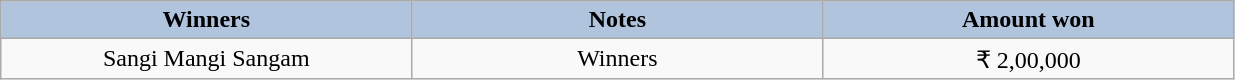<table class="wikitable" style="text-align:center;">
<tr>
<th style="width:200pt; background:LightSteelBlue;">Winners</th>
<th style="width:200pt; background:LightSteelBlue;">Notes</th>
<th style="width:200pt; background:LightSteelBlue;">Amount won</th>
</tr>
<tr>
<td>Sangi Mangi Sangam</td>
<td>Winners</td>
<td>₹ 2,00,000</td>
</tr>
</table>
